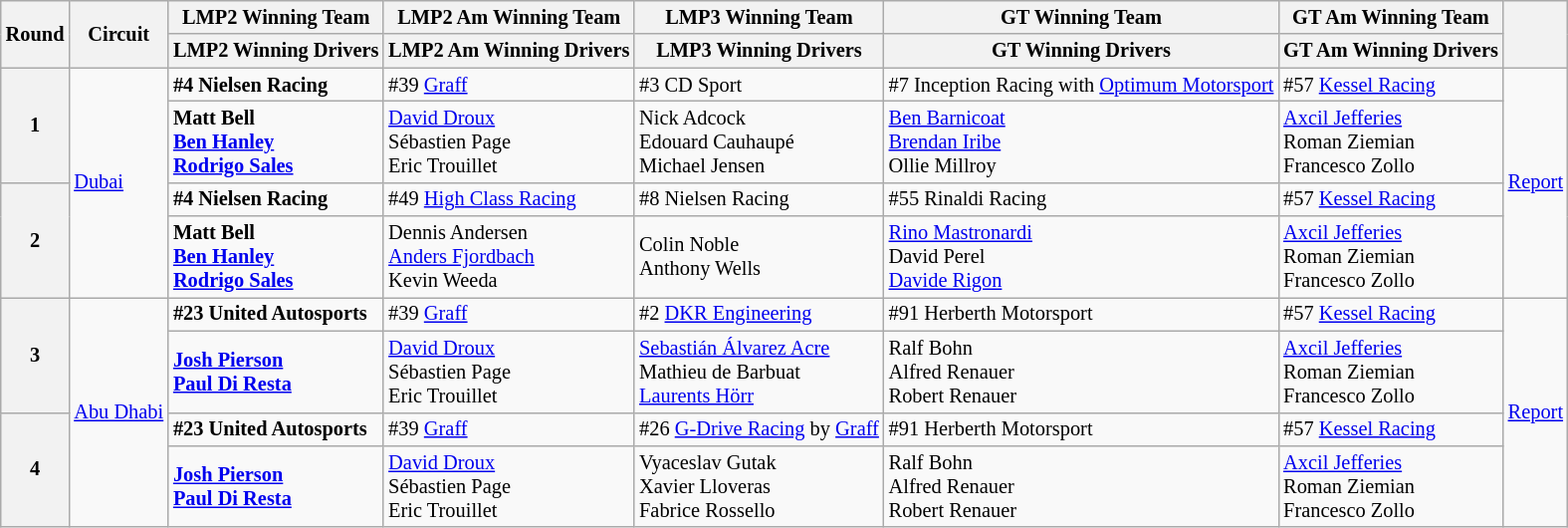<table class="wikitable" style="font-size:85%;">
<tr>
<th rowspan=2>Round</th>
<th rowspan=2>Circuit</th>
<th>LMP2 Winning Team</th>
<th>LMP2 Am Winning Team</th>
<th>LMP3 Winning Team</th>
<th>GT Winning Team</th>
<th>GT Am Winning Team</th>
<th rowspan=2></th>
</tr>
<tr>
<th>LMP2 Winning Drivers</th>
<th>LMP2 Am Winning Drivers</th>
<th>LMP3 Winning Drivers</th>
<th>GT Winning Drivers</th>
<th>GT Am Winning Drivers</th>
</tr>
<tr>
<th rowspan=2>1</th>
<td rowspan=4> <a href='#'>Dubai</a></td>
<td><strong> #4 Nielsen Racing</strong></td>
<td> #39 <a href='#'>Graff</a></td>
<td> #3 CD Sport</td>
<td> #7 Inception Racing with <a href='#'>Optimum Motorsport</a></td>
<td> #57 <a href='#'>Kessel Racing</a></td>
<td rowspan="4" align="center"><a href='#'>Report</a></td>
</tr>
<tr>
<td><strong> Matt Bell<br> <a href='#'>Ben Hanley</a><br> <a href='#'>Rodrigo Sales</a></strong></td>
<td> <a href='#'>David Droux</a><br> Sébastien Page<br> Eric Trouillet</td>
<td> Nick Adcock<br> Edouard Cauhaupé<br> Michael Jensen</td>
<td> <a href='#'>Ben Barnicoat</a><br> <a href='#'>Brendan Iribe</a><br> Ollie Millroy</td>
<td> <a href='#'>Axcil Jefferies</a><br> Roman Ziemian<br> Francesco Zollo</td>
</tr>
<tr>
<th rowspan=2>2</th>
<td><strong> #4 Nielsen Racing</strong></td>
<td> #49 <a href='#'>High Class Racing</a></td>
<td> #8 Nielsen Racing</td>
<td> #55 Rinaldi Racing</td>
<td> #57 <a href='#'>Kessel Racing</a></td>
</tr>
<tr>
<td><strong> Matt Bell<br> <a href='#'>Ben Hanley</a><br> <a href='#'>Rodrigo Sales</a></strong></td>
<td> Dennis Andersen<br> <a href='#'>Anders Fjordbach</a><br> Kevin Weeda</td>
<td> Colin Noble<br> Anthony Wells</td>
<td> <a href='#'>Rino Mastronardi</a><br> David Perel<br> <a href='#'>Davide Rigon</a></td>
<td> <a href='#'>Axcil Jefferies</a><br> Roman Ziemian<br> Francesco Zollo</td>
</tr>
<tr>
<th rowspan=2>3</th>
<td rowspan=4> <a href='#'>Abu Dhabi</a></td>
<td><strong> #23 United Autosports</strong></td>
<td> #39 <a href='#'>Graff</a></td>
<td> #2 <a href='#'>DKR Engineering</a></td>
<td> #91 Herberth Motorsport</td>
<td> #57 <a href='#'>Kessel Racing</a></td>
<td rowspan="4" align="center"><a href='#'>Report</a></td>
</tr>
<tr>
<td><strong> <a href='#'>Josh Pierson</a><br> <a href='#'>Paul Di Resta</a></strong></td>
<td> <a href='#'>David Droux</a><br> Sébastien Page<br> Eric Trouillet</td>
<td> <a href='#'>Sebastián Álvarez Acre</a><br> Mathieu de Barbuat<br> <a href='#'>Laurents Hörr</a></td>
<td> Ralf Bohn<br> Alfred Renauer<br> Robert Renauer</td>
<td> <a href='#'>Axcil Jefferies</a><br> Roman Ziemian<br> Francesco Zollo</td>
</tr>
<tr>
<th rowspan=2>4</th>
<td><strong> #23 United Autosports</strong></td>
<td> #39 <a href='#'>Graff</a></td>
<td> #26 <a href='#'>G-Drive Racing</a> by <a href='#'>Graff</a></td>
<td> #91 Herberth Motorsport</td>
<td> #57 <a href='#'>Kessel Racing</a></td>
</tr>
<tr>
<td><strong> <a href='#'>Josh Pierson</a><br> <a href='#'>Paul Di Resta</a></strong></td>
<td> <a href='#'>David Droux</a><br> Sébastien Page<br> Eric Trouillet</td>
<td> Vyaceslav Gutak<br> Xavier Lloveras<br> Fabrice Rossello</td>
<td> Ralf Bohn<br> Alfred Renauer<br> Robert Renauer</td>
<td> <a href='#'>Axcil Jefferies</a><br> Roman Ziemian<br> Francesco Zollo</td>
</tr>
</table>
